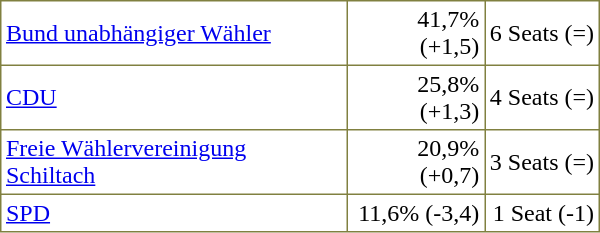<table cellpadding="3" style="width:400px; background:#808040; border-spacing:1px;">
<tr align="right" bgcolor="#ffffff" |>
<td align="left"><a href='#'>Bund unabhängiger Wähler</a></td>
<td>41,7% (+1,5)</td>
<td>6 Seats (=)</td>
</tr>
<tr align="right" bgcolor="#ffffff" |>
<td align="left"><a href='#'>CDU</a></td>
<td>25,8% (+1,3)</td>
<td>4 Seats (=)</td>
</tr>
<tr align="right" bgcolor="#ffffff" |>
<td align="left"><a href='#'>Freie Wählervereinigung Schiltach</a></td>
<td>20,9% (+0,7)</td>
<td>3 Seats (=)</td>
</tr>
<tr align="right" bgcolor="#ffffff" |>
<td align="left"><a href='#'>SPD</a></td>
<td>11,6% (-3,4)</td>
<td>1 Seat (-1)</td>
</tr>
</table>
